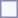<table style="border:1px solid #8888aa; background-color:#f7f8ff; padding:5px; font-size:95%; margin: 0px 12px 12px 0px;">
</table>
